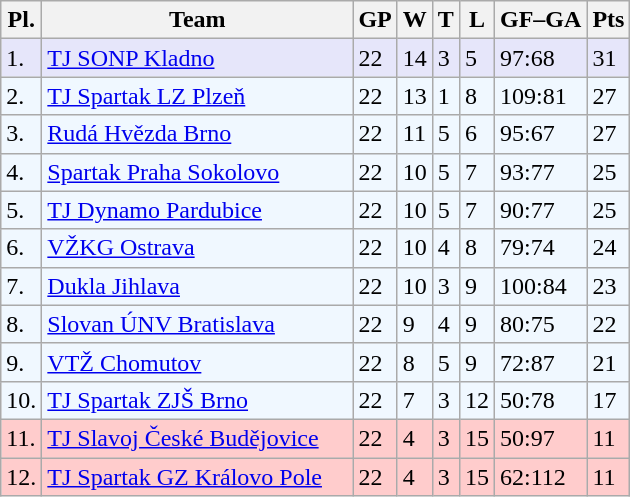<table class="wikitable">
<tr>
<th>Pl.</th>
<th width="200">Team</th>
<th>GP</th>
<th>W</th>
<th>T</th>
<th>L</th>
<th>GF–GA</th>
<th>Pts</th>
</tr>
<tr bgcolor="#e6e6fa">
<td>1.</td>
<td><a href='#'>TJ SONP Kladno</a></td>
<td>22</td>
<td>14</td>
<td>3</td>
<td>5</td>
<td>97:68</td>
<td>31</td>
</tr>
<tr bgcolor="#f0f8ff">
<td>2.</td>
<td><a href='#'>TJ Spartak LZ Plzeň</a></td>
<td>22</td>
<td>13</td>
<td>1</td>
<td>8</td>
<td>109:81</td>
<td>27</td>
</tr>
<tr bgcolor="#f0f8ff">
<td>3.</td>
<td><a href='#'>Rudá Hvězda Brno</a></td>
<td>22</td>
<td>11</td>
<td>5</td>
<td>6</td>
<td>95:67</td>
<td>27</td>
</tr>
<tr bgcolor="#f0f8ff">
<td>4.</td>
<td><a href='#'>Spartak Praha Sokolovo</a></td>
<td>22</td>
<td>10</td>
<td>5</td>
<td>7</td>
<td>93:77</td>
<td>25</td>
</tr>
<tr bgcolor="#f0f8ff">
<td>5.</td>
<td><a href='#'>TJ Dynamo Pardubice</a></td>
<td>22</td>
<td>10</td>
<td>5</td>
<td>7</td>
<td>90:77</td>
<td>25</td>
</tr>
<tr bgcolor="#f0f8ff">
<td>6.</td>
<td><a href='#'>VŽKG Ostrava</a></td>
<td>22</td>
<td>10</td>
<td>4</td>
<td>8</td>
<td>79:74</td>
<td>24</td>
</tr>
<tr bgcolor="#f0f8ff">
<td>7.</td>
<td><a href='#'>Dukla Jihlava</a></td>
<td>22</td>
<td>10</td>
<td>3</td>
<td>9</td>
<td>100:84</td>
<td>23</td>
</tr>
<tr bgcolor="#f0f8ff">
<td>8.</td>
<td><a href='#'>Slovan ÚNV Bratislava</a></td>
<td>22</td>
<td>9</td>
<td>4</td>
<td>9</td>
<td>80:75</td>
<td>22</td>
</tr>
<tr bgcolor="#f0f8ff">
<td>9.</td>
<td><a href='#'>VTŽ Chomutov</a></td>
<td>22</td>
<td>8</td>
<td>5</td>
<td>9</td>
<td>72:87</td>
<td>21</td>
</tr>
<tr bgcolor="#f0f8ff">
<td>10.</td>
<td><a href='#'>TJ Spartak ZJŠ Brno</a></td>
<td>22</td>
<td>7</td>
<td>3</td>
<td>12</td>
<td>50:78</td>
<td>17</td>
</tr>
<tr bgcolor="#ffcccc">
<td>11.</td>
<td><a href='#'>TJ Slavoj České Budějovice</a></td>
<td>22</td>
<td>4</td>
<td>3</td>
<td>15</td>
<td>50:97</td>
<td>11</td>
</tr>
<tr bgcolor="#ffcccc">
<td>12.</td>
<td><a href='#'>TJ Spartak GZ Královo Pole</a></td>
<td>22</td>
<td>4</td>
<td>3</td>
<td>15</td>
<td>62:112</td>
<td>11</td>
</tr>
</table>
